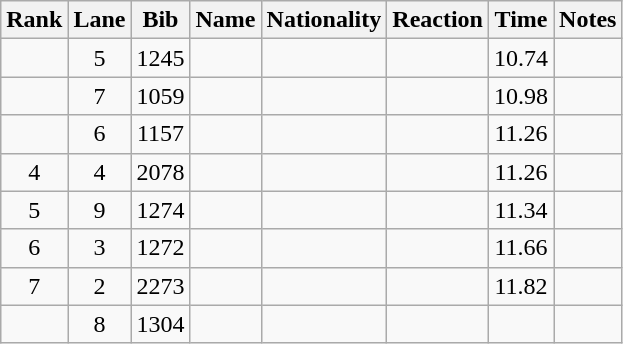<table class="wikitable sortable" style="text-align:center">
<tr>
<th>Rank</th>
<th>Lane</th>
<th>Bib</th>
<th>Name</th>
<th>Nationality</th>
<th>Reaction</th>
<th>Time</th>
<th>Notes</th>
</tr>
<tr>
<td></td>
<td>5</td>
<td>1245</td>
<td align=left></td>
<td align=left></td>
<td></td>
<td>10.74</td>
<td></td>
</tr>
<tr>
<td></td>
<td>7</td>
<td>1059</td>
<td align=left></td>
<td align=left></td>
<td></td>
<td>10.98</td>
<td></td>
</tr>
<tr>
<td></td>
<td>6</td>
<td>1157</td>
<td align=left></td>
<td align=left></td>
<td></td>
<td>11.26</td>
<td></td>
</tr>
<tr>
<td>4</td>
<td>4</td>
<td>2078</td>
<td align=left></td>
<td align=left></td>
<td></td>
<td>11.26</td>
<td></td>
</tr>
<tr>
<td>5</td>
<td>9</td>
<td>1274</td>
<td align=left></td>
<td align=left></td>
<td></td>
<td>11.34</td>
<td></td>
</tr>
<tr>
<td>6</td>
<td>3</td>
<td>1272</td>
<td align=left></td>
<td align=left></td>
<td></td>
<td>11.66</td>
<td></td>
</tr>
<tr>
<td>7</td>
<td>2</td>
<td>2273</td>
<td align=left></td>
<td align=left></td>
<td></td>
<td>11.82</td>
<td></td>
</tr>
<tr>
<td></td>
<td>8</td>
<td>1304</td>
<td align=left></td>
<td align=left></td>
<td></td>
<td></td>
<td><strong></strong></td>
</tr>
</table>
